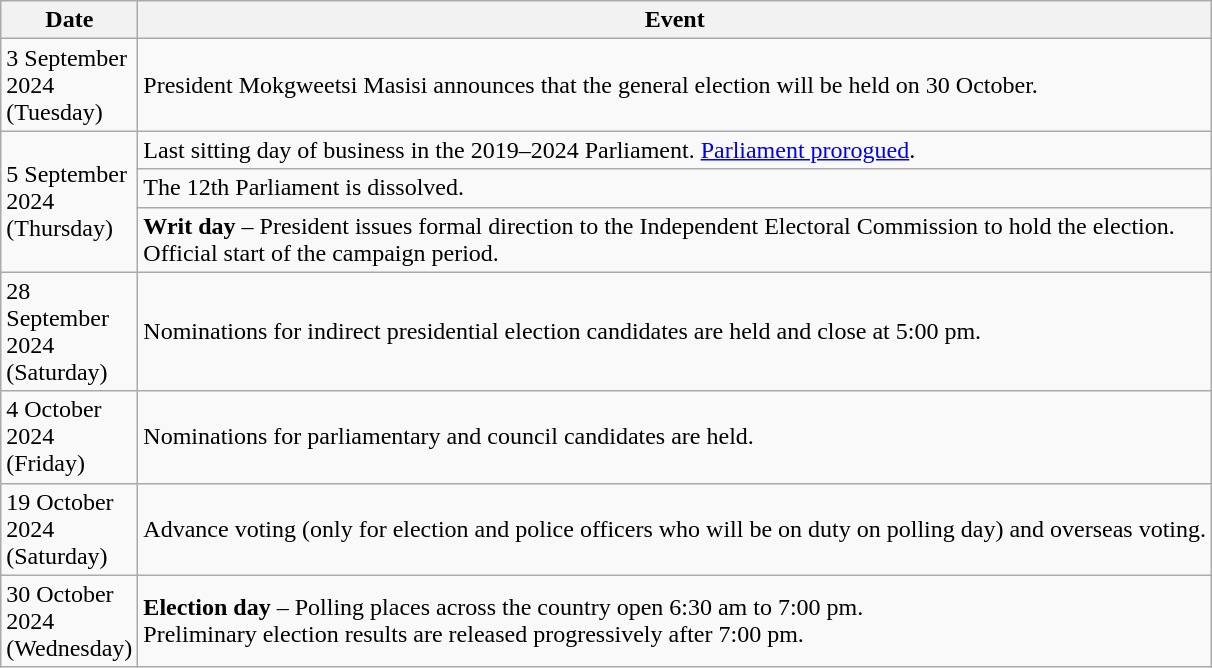<table class="wikitable">
<tr>
<th style="width:4em">Date</th>
<th>Event</th>
</tr>
<tr>
<td>3 September 2024 (Tuesday)</td>
<td>President Mokgweetsi Masisi announces that the general election will be held on 30 October.</td>
</tr>
<tr>
<td rowspan="3">5 September 2024 (Thursday)</td>
<td>Last sitting day of business in the 2019–2024 Parliament. <a href='#'>Parliament prorogued</a>.</td>
</tr>
<tr>
<td>The 12th Parliament is dissolved.</td>
</tr>
<tr>
<td><strong>Writ day</strong> – President issues formal direction to the Independent Electoral Commission to hold the election.<br>Official start of the campaign period.</td>
</tr>
<tr>
<td>28 September 2024 (Saturday)</td>
<td>Nominations for indirect presidential election candidates are held and close at 5:00 pm.</td>
</tr>
<tr>
<td>4 October 2024 (Friday)</td>
<td>Nominations for parliamentary and council candidates are held.</td>
</tr>
<tr>
<td>19 October 2024 (Saturday)</td>
<td>Advance voting (only for election and police officers who will be on duty on polling day) and overseas voting.</td>
</tr>
<tr>
<td>30 October 2024 (Wednesday)</td>
<td><strong>Election day</strong> – Polling places across the country open 6:30 am to 7:00 pm.<br>Preliminary election results are released progressively after 7:00 pm.</td>
</tr>
</table>
